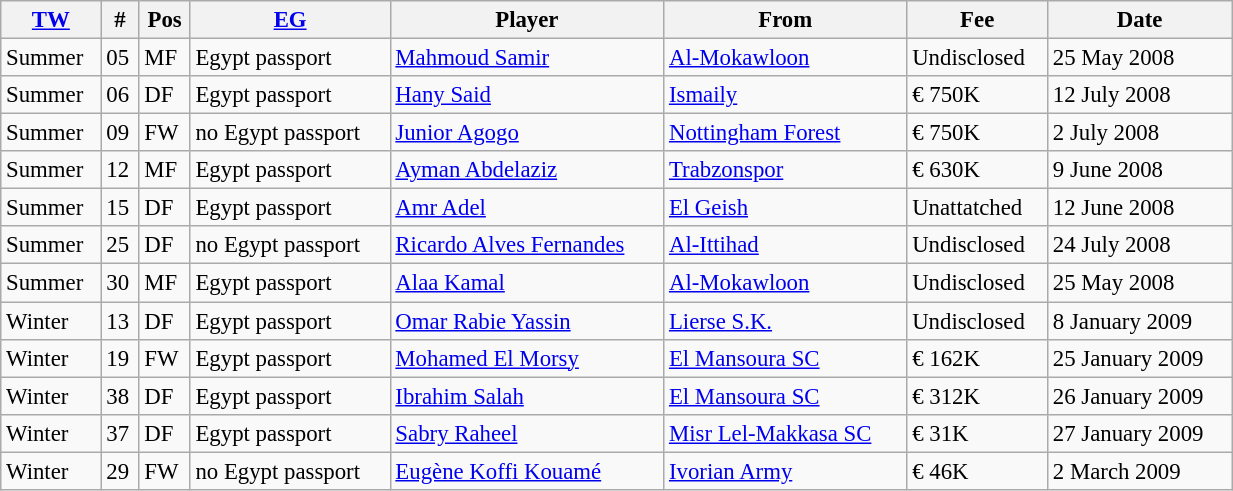<table width=65% class="wikitable" style="text-align:center; font-size:95%; text-align:left">
<tr>
<th><a href='#'>TW</a></th>
<th>#</th>
<th>Pos</th>
<th><a href='#'>EG</a></th>
<th>Player</th>
<th>From</th>
<th>Fee</th>
<th>Date</th>
</tr>
<tr --->
<td>Summer</td>
<td>05</td>
<td>MF</td>
<td>Egypt passport</td>
<td> <a href='#'>Mahmoud Samir</a></td>
<td><a href='#'>Al-Mokawloon</a></td>
<td>Undisclosed</td>
<td>25 May 2008</td>
</tr>
<tr --->
<td>Summer</td>
<td>06</td>
<td>DF</td>
<td>Egypt passport</td>
<td> <a href='#'>Hany Said</a></td>
<td><a href='#'>Ismaily</a></td>
<td>€ 750K</td>
<td>12 July 2008</td>
</tr>
<tr --->
<td>Summer</td>
<td>09</td>
<td>FW</td>
<td>no Egypt passport</td>
<td> <a href='#'>Junior Agogo</a></td>
<td><a href='#'>Nottingham Forest</a></td>
<td>€ 750K</td>
<td>2 July 2008</td>
</tr>
<tr --->
<td>Summer</td>
<td>12</td>
<td>MF</td>
<td>Egypt passport</td>
<td> <a href='#'>Ayman Abdelaziz</a></td>
<td><a href='#'>Trabzonspor</a></td>
<td>€ 630K</td>
<td>9 June 2008</td>
</tr>
<tr --->
<td>Summer</td>
<td>15</td>
<td>DF</td>
<td>Egypt passport</td>
<td> <a href='#'>Amr Adel</a></td>
<td><a href='#'>El Geish</a></td>
<td>Unattatched</td>
<td>12 June 2008</td>
</tr>
<tr --->
<td>Summer</td>
<td>25</td>
<td>DF</td>
<td>no Egypt passport</td>
<td> <a href='#'>Ricardo Alves Fernandes</a></td>
<td><a href='#'>Al-Ittihad</a></td>
<td>Undisclosed</td>
<td>24 July 2008</td>
</tr>
<tr --->
<td>Summer</td>
<td>30</td>
<td>MF</td>
<td>Egypt passport</td>
<td> <a href='#'>Alaa Kamal</a></td>
<td><a href='#'>Al-Mokawloon</a></td>
<td>Undisclosed</td>
<td>25 May 2008</td>
</tr>
<tr --->
<td>Winter</td>
<td>13</td>
<td>DF</td>
<td>Egypt passport</td>
<td> <a href='#'>Omar Rabie Yassin</a></td>
<td><a href='#'>Lierse S.K.</a></td>
<td>Undisclosed</td>
<td>8 January 2009</td>
</tr>
<tr --->
<td>Winter</td>
<td>19</td>
<td>FW</td>
<td>Egypt passport</td>
<td> <a href='#'>Mohamed El Morsy</a></td>
<td><a href='#'>El Mansoura SC</a></td>
<td>€ 162K</td>
<td>25 January 2009</td>
</tr>
<tr --->
<td>Winter</td>
<td>38</td>
<td>DF</td>
<td>Egypt passport</td>
<td> <a href='#'>Ibrahim Salah</a></td>
<td><a href='#'>El Mansoura SC</a></td>
<td>€ 312K</td>
<td>26 January 2009</td>
</tr>
<tr --->
<td>Winter</td>
<td>37</td>
<td>DF</td>
<td>Egypt passport</td>
<td> <a href='#'>Sabry Raheel</a></td>
<td><a href='#'>Misr Lel-Makkasa SC</a></td>
<td>€ 31K</td>
<td>27 January 2009</td>
</tr>
<tr --->
<td>Winter</td>
<td>29</td>
<td>FW</td>
<td>no Egypt passport</td>
<td> <a href='#'>Eugène Koffi Kouamé</a></td>
<td><a href='#'>Ivorian Army</a></td>
<td>€ 46K</td>
<td>2 March 2009</td>
</tr>
</table>
